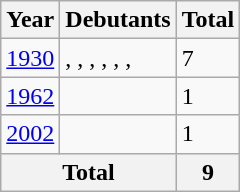<table class="wikitable" sortable" style="text-align:">
<tr>
<th>Year</th>
<th>Debutants</th>
<th>Total</th>
</tr>
<tr>
<td><a href='#'>1930</a></td>
<td>, , , , , , </td>
<td>7</td>
</tr>
<tr>
<td><a href='#'>1962</a></td>
<td></td>
<td>1</td>
</tr>
<tr>
<td><a href='#'>2002</a></td>
<td></td>
<td>1</td>
</tr>
<tr>
<th colspan=2>Total</th>
<th>9</th>
</tr>
</table>
